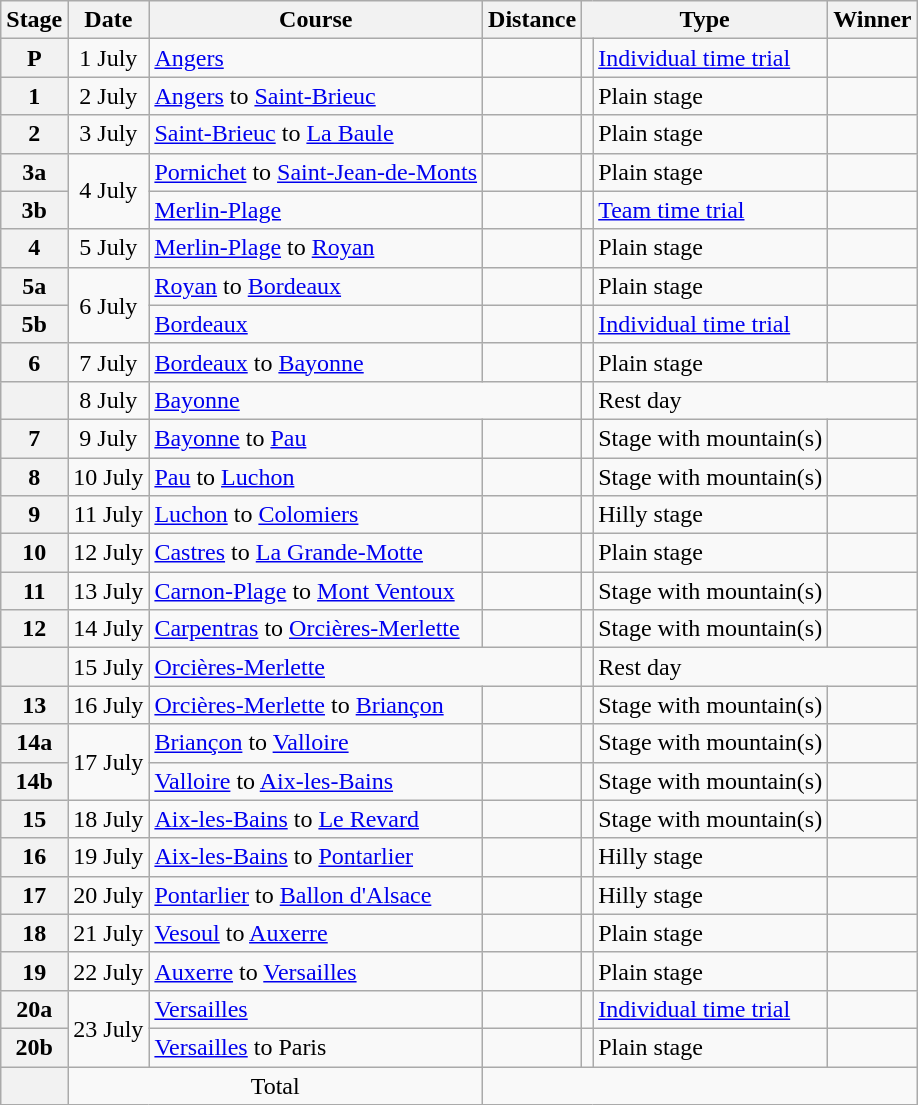<table class="wikitable">
<tr>
<th scope="col">Stage</th>
<th scope="col">Date</th>
<th scope="col">Course</th>
<th scope="col">Distance</th>
<th scope="col" colspan="2">Type</th>
<th scope="col">Winner</th>
</tr>
<tr>
<th scope="row">P</th>
<td style="text-align:center;">1 July</td>
<td><a href='#'>Angers</a></td>
<td style="text-align:center;"></td>
<td></td>
<td><a href='#'>Individual time trial</a></td>
<td></td>
</tr>
<tr>
<th scope="row">1</th>
<td style="text-align:center;">2 July</td>
<td><a href='#'>Angers</a> to <a href='#'>Saint-Brieuc</a></td>
<td style="text-align:center;"></td>
<td></td>
<td>Plain stage</td>
<td></td>
</tr>
<tr>
<th scope="row">2</th>
<td style="text-align:center;">3 July</td>
<td><a href='#'>Saint-Brieuc</a> to <a href='#'>La Baule</a></td>
<td style="text-align:center;"></td>
<td></td>
<td>Plain stage</td>
<td></td>
</tr>
<tr>
<th scope="row">3a</th>
<td rowspan="2" style="text-align:center;">4 July</td>
<td><a href='#'>Pornichet</a> to <a href='#'>Saint-Jean-de-Monts</a></td>
<td style="text-align:center;"></td>
<td></td>
<td>Plain stage</td>
<td></td>
</tr>
<tr>
<th scope="row">3b</th>
<td><a href='#'>Merlin-Plage</a></td>
<td style="text-align:center;"></td>
<td></td>
<td><a href='#'>Team time trial</a></td>
<td></td>
</tr>
<tr>
<th scope="row">4</th>
<td style="text-align:center;">5 July</td>
<td><a href='#'>Merlin-Plage</a> to <a href='#'>Royan</a></td>
<td style="text-align:center;"></td>
<td></td>
<td>Plain stage</td>
<td></td>
</tr>
<tr>
<th scope="row">5a</th>
<td rowspan="2" style="text-align:center;">6 July</td>
<td><a href='#'>Royan</a> to <a href='#'>Bordeaux</a></td>
<td style="text-align:center;"></td>
<td></td>
<td>Plain stage</td>
<td></td>
</tr>
<tr>
<th scope="row">5b</th>
<td><a href='#'>Bordeaux</a></td>
<td style="text-align:center;"></td>
<td></td>
<td><a href='#'>Individual time trial</a></td>
<td></td>
</tr>
<tr>
<th scope="row">6</th>
<td style="text-align:center;">7 July</td>
<td><a href='#'>Bordeaux</a> to <a href='#'>Bayonne</a></td>
<td style="text-align:center;"></td>
<td></td>
<td>Plain stage</td>
<td></td>
</tr>
<tr>
<th scope="row"></th>
<td style="text-align:center;">8 July</td>
<td colspan="2"><a href='#'>Bayonne</a></td>
<td></td>
<td colspan="2">Rest day</td>
</tr>
<tr>
<th scope="row">7</th>
<td style="text-align:center;">9 July</td>
<td><a href='#'>Bayonne</a> to <a href='#'>Pau</a></td>
<td style="text-align:center;"></td>
<td></td>
<td>Stage with mountain(s)</td>
<td></td>
</tr>
<tr>
<th scope="row">8</th>
<td style="text-align:center;">10 July</td>
<td><a href='#'>Pau</a> to <a href='#'>Luchon</a></td>
<td style="text-align:center;"></td>
<td></td>
<td>Stage with mountain(s)</td>
<td></td>
</tr>
<tr>
<th scope="row">9</th>
<td style="text-align:center;">11 July</td>
<td><a href='#'>Luchon</a> to <a href='#'>Colomiers</a></td>
<td style="text-align:center;"></td>
<td></td>
<td>Hilly stage</td>
<td></td>
</tr>
<tr>
<th scope="row">10</th>
<td style="text-align:center;">12 July</td>
<td><a href='#'>Castres</a> to <a href='#'>La Grande-Motte</a></td>
<td style="text-align:center;"></td>
<td></td>
<td>Plain stage</td>
<td></td>
</tr>
<tr>
<th scope="row">11</th>
<td style="text-align:center;">13 July</td>
<td><a href='#'>Carnon-Plage</a> to <a href='#'>Mont Ventoux</a></td>
<td style="text-align:center;"></td>
<td></td>
<td>Stage with mountain(s)</td>
<td></td>
</tr>
<tr>
<th scope="row">12</th>
<td style="text-align:center;">14 July</td>
<td><a href='#'>Carpentras</a> to <a href='#'>Orcières-Merlette</a></td>
<td style="text-align:center;"></td>
<td></td>
<td>Stage with mountain(s)</td>
<td></td>
</tr>
<tr>
<th scope="row"></th>
<td style="text-align:center;">15 July</td>
<td colspan="2"><a href='#'>Orcières-Merlette</a></td>
<td></td>
<td colspan="2">Rest day</td>
</tr>
<tr>
<th scope="row">13</th>
<td style="text-align:center;">16 July</td>
<td><a href='#'>Orcières-Merlette</a> to <a href='#'>Briançon</a></td>
<td style="text-align:center;"></td>
<td></td>
<td>Stage with mountain(s)</td>
<td></td>
</tr>
<tr>
<th scope="row">14a</th>
<td rowspan="2" style="text-align:center;">17 July</td>
<td><a href='#'>Briançon</a> to <a href='#'>Valloire</a></td>
<td style="text-align:center;"></td>
<td></td>
<td>Stage with mountain(s)</td>
<td></td>
</tr>
<tr>
<th scope="row">14b</th>
<td><a href='#'>Valloire</a> to <a href='#'>Aix-les-Bains</a></td>
<td style="text-align:center;"></td>
<td></td>
<td>Stage with mountain(s)</td>
<td></td>
</tr>
<tr>
<th scope="row">15</th>
<td style="text-align:center;">18 July</td>
<td><a href='#'>Aix-les-Bains</a> to <a href='#'>Le Revard</a></td>
<td style="text-align:center;"></td>
<td></td>
<td>Stage with mountain(s)</td>
<td></td>
</tr>
<tr>
<th scope="row">16</th>
<td style="text-align:center;">19 July</td>
<td><a href='#'>Aix-les-Bains</a> to <a href='#'>Pontarlier</a></td>
<td style="text-align:center;"></td>
<td></td>
<td>Hilly stage</td>
<td></td>
</tr>
<tr>
<th scope="row">17</th>
<td style="text-align:center;">20 July</td>
<td><a href='#'>Pontarlier</a> to <a href='#'>Ballon d'Alsace</a></td>
<td style="text-align:center;"></td>
<td></td>
<td>Hilly stage</td>
<td></td>
</tr>
<tr>
<th scope="row">18</th>
<td style="text-align:center;">21 July</td>
<td><a href='#'>Vesoul</a> to <a href='#'>Auxerre</a></td>
<td style="text-align:center;"></td>
<td></td>
<td>Plain stage</td>
<td></td>
</tr>
<tr>
<th scope="row">19</th>
<td style="text-align:center;">22 July</td>
<td><a href='#'>Auxerre</a> to <a href='#'>Versailles</a></td>
<td style="text-align:center;"></td>
<td></td>
<td>Plain stage</td>
<td></td>
</tr>
<tr>
<th scope="row">20a</th>
<td rowspan="2" style="text-align:center;">23 July</td>
<td><a href='#'>Versailles</a></td>
<td style="text-align:center;"></td>
<td></td>
<td><a href='#'>Individual time trial</a></td>
<td></td>
</tr>
<tr>
<th scope="row">20b</th>
<td><a href='#'>Versailles</a> to Paris</td>
<td style="text-align:center;"></td>
<td></td>
<td>Plain stage</td>
<td></td>
</tr>
<tr>
<th scope="row"></th>
<td colspan="2" style="text-align:center">Total</td>
<td colspan="4" style="text-align:center"></td>
</tr>
</table>
